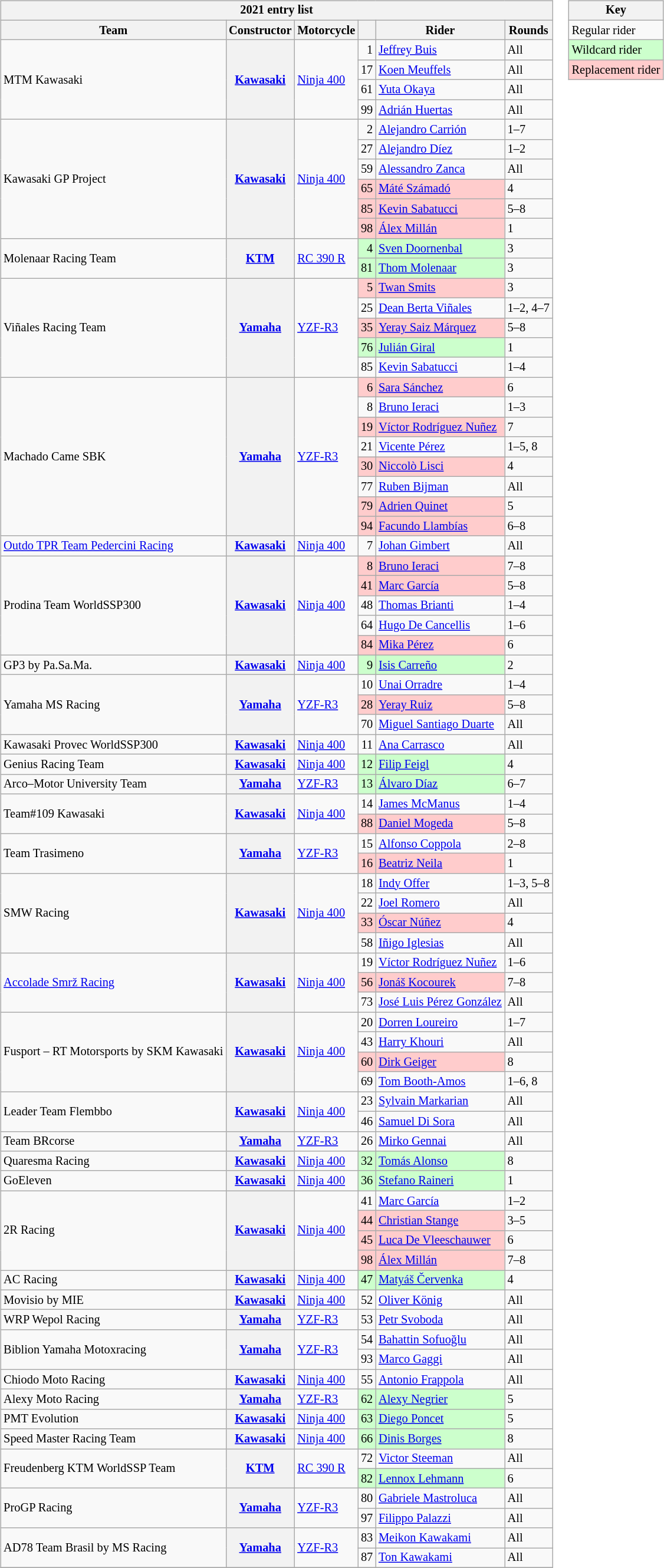<table>
<tr>
<td><br><table class="wikitable sortable" style="font-size:85%;">
<tr>
<th colspan=6>2021 entry list</th>
</tr>
<tr>
<th>Team</th>
<th>Constructor</th>
<th>Motorcycle</th>
<th></th>
<th>Rider</th>
<th class=unsortable>Rounds</th>
</tr>
<tr>
<td rowspan=4>MTM Kawasaki</td>
<th rowspan=4><a href='#'>Kawasaki</a></th>
<td rowspan=4><a href='#'>Ninja 400</a></td>
<td align=right>1</td>
<td data-sort-value=BUI> <a href='#'>Jeffrey Buis</a></td>
<td>All</td>
</tr>
<tr>
<td align=right>17</td>
<td data-sort-value=MEU> <a href='#'>Koen Meuffels</a></td>
<td>All</td>
</tr>
<tr>
<td align=right>61</td>
<td data-sort-value=OKA> <a href='#'>Yuta Okaya</a></td>
<td>All</td>
</tr>
<tr>
<td align=right>99</td>
<td data-sort-value=HUE> <a href='#'>Adrián Huertas</a></td>
<td>All</td>
</tr>
<tr>
<td rowspan=6>Kawasaki GP Project</td>
<th rowspan=6><a href='#'>Kawasaki</a></th>
<td rowspan=6><a href='#'>Ninja 400</a></td>
<td align=right>2</td>
<td data-sort-value=CARRI> <a href='#'>Alejandro Carrión</a></td>
<td>1–7</td>
</tr>
<tr>
<td align=right>27</td>
<td data-sort-value=DIE> <a href='#'>Alejandro Díez</a></td>
<td>1–2</td>
</tr>
<tr>
<td align=right>59</td>
<td data-sort-value=ZAN> <a href='#'>Alessandro Zanca</a></td>
<td>All</td>
</tr>
<tr>
<td style="background:#ffcccc;" align=right>65</td>
<td style="background:#ffcccc;" data-sort-value=SZA> <a href='#'>Máté Számadó</a></td>
<td>4</td>
</tr>
<tr>
<td style="background:#ffcccc;" align=right>85</td>
<td style="background:#ffcccc;" data-sort-value=SAB2> <a href='#'>Kevin Sabatucci</a></td>
<td>5–8</td>
</tr>
<tr>
<td style="background:#ffcccc;" align=right>98</td>
<td style="background:#ffcccc;" data-sort-value=MIL1> <a href='#'>Álex Millán</a></td>
<td>1</td>
</tr>
<tr>
<td rowspan=2>Molenaar Racing Team</td>
<th rowspan=2><a href='#'>KTM</a></th>
<td rowspan=2><a href='#'>RC 390 R</a></td>
<td style="background:#ccffcc;" align=right>4</td>
<td style="background:#ccffcc;" data-sort-value=DOO> <a href='#'>Sven Doornenbal</a></td>
<td>3</td>
</tr>
<tr>
<td style="background:#ccffcc;" align=right>81</td>
<td style="background:#ccffcc;" data-sort-value=MOL> <a href='#'>Thom Molenaar</a></td>
<td>3</td>
</tr>
<tr>
<td rowspan=5>Viñales Racing Team</td>
<th rowspan=5><a href='#'>Yamaha</a></th>
<td rowspan=5><a href='#'>YZF-R3</a></td>
<td style="background:#ffcccc;" align=right>5</td>
<td style="background:#ffcccc;" data-sort-value=SMI> <a href='#'>Twan Smits</a></td>
<td>3</td>
</tr>
<tr>
<td align=right>25</td>
<td data-sort-value=BER> <a href='#'>Dean Berta Viñales</a></td>
<td nowrap>1–2, 4–7</td>
</tr>
<tr>
<td style="background:#ffcccc;" align=right>35</td>
<td style="background:#ffcccc;" data-sort-value=SAI> <a href='#'>Yeray Saiz Márquez</a></td>
<td>5–8</td>
</tr>
<tr>
<td style="background:#ccffcc;" align=right>76</td>
<td style="background:#ccffcc;" data-sort-value=GIR> <a href='#'>Julián Giral</a></td>
<td>1</td>
</tr>
<tr>
<td align=right>85</td>
<td data-sort-value=SAB1> <a href='#'>Kevin Sabatucci</a></td>
<td>1–4</td>
</tr>
<tr>
<td rowspan=8>Machado Came SBK</td>
<th rowspan=8><a href='#'>Yamaha</a></th>
<td rowspan=8><a href='#'>YZF-R3</a></td>
<td style="background:#ffcccc;" align=right>6</td>
<td style="background:#ffcccc;" data-sort-value=SAN> <a href='#'>Sara Sánchez</a></td>
<td>6</td>
</tr>
<tr>
<td align=right>8</td>
<td data-sort-value=IER1> <a href='#'>Bruno Ieraci</a></td>
<td>1–3</td>
</tr>
<tr>
<td style="background:#ffcccc;" align=right>19</td>
<td style="background:#ffcccc;" data-sort-value=ROD2> <a href='#'>Víctor Rodríguez Nuñez</a></td>
<td>7</td>
</tr>
<tr>
<td align=right>21</td>
<td data-sort-value=PERV> <a href='#'>Vicente Pérez</a></td>
<td>1–5, 8</td>
</tr>
<tr>
<td style="background:#ffcccc;" align=right>30</td>
<td style="background:#ffcccc;" data-sort-value=LIS> <a href='#'>Niccolò Lisci</a></td>
<td>4</td>
</tr>
<tr>
<td align=right>77</td>
<td data-sort-value=BIJ> <a href='#'>Ruben Bijman</a></td>
<td>All</td>
</tr>
<tr>
<td style="background:#ffcccc;" align=right>79</td>
<td style="background:#ffcccc;" data-sort-value=QUI> <a href='#'>Adrien Quinet</a></td>
<td>5</td>
</tr>
<tr>
<td style="background:#ffcccc;" align=right>94</td>
<td style="background:#ffcccc;" data-sort-value=LLA> <a href='#'>Facundo Llambías</a></td>
<td>6–8</td>
</tr>
<tr>
<td><a href='#'>Outdo TPR Team Pedercini Racing</a></td>
<th><a href='#'>Kawasaki</a></th>
<td><a href='#'>Ninja 400</a></td>
<td align=right>7</td>
<td data-sort-value=GIM> <a href='#'>Johan Gimbert</a></td>
<td>All</td>
</tr>
<tr>
<td rowspan=5>Prodina Team WorldSSP300</td>
<th rowspan=5><a href='#'>Kawasaki</a></th>
<td rowspan=5><a href='#'>Ninja 400</a></td>
<td style="background:#ffcccc;" align=right>8</td>
<td style="background:#ffcccc;" data-sort-value=IER1> <a href='#'>Bruno Ieraci</a></td>
<td>7–8</td>
</tr>
<tr>
<td style="background:#ffcccc;" align=right>41</td>
<td style="background:#ffcccc;" data-sort-value=GAR2> <a href='#'>Marc García</a></td>
<td>5–8</td>
</tr>
<tr>
<td align=right>48</td>
<td data-sort-value=BRI> <a href='#'>Thomas Brianti</a></td>
<td>1–4</td>
</tr>
<tr>
<td align=right>64</td>
<td data-sort-value=DEC> <a href='#'>Hugo De Cancellis</a></td>
<td>1–6</td>
</tr>
<tr>
<td style="background:#ffcccc;" align=right>84</td>
<td style="background:#ffcccc;" data-sort-value=PERM> <a href='#'>Mika Pérez</a></td>
<td>6</td>
</tr>
<tr>
<td>GP3 by Pa.Sa.Ma.</td>
<th><a href='#'>Kawasaki</a></th>
<td><a href='#'>Ninja 400</a></td>
<td style="background:#ccffcc;" align=right>9</td>
<td style="background:#ccffcc;" data-sort-value=CARRE> <a href='#'>Isis Carreño</a></td>
<td>2</td>
</tr>
<tr>
<td rowspan=3>Yamaha MS Racing</td>
<th rowspan=3><a href='#'>Yamaha</a></th>
<td rowspan=3><a href='#'>YZF-R3</a></td>
<td align=right>10</td>
<td data-sort-value=ORR> <a href='#'>Unai Orradre</a></td>
<td>1–4</td>
</tr>
<tr>
<td style="background:#ffcccc;" align=right>28</td>
<td style="background:#ffcccc;" data-sort-value=RUI> <a href='#'>Yeray Ruiz</a></td>
<td>5–8</td>
</tr>
<tr>
<td align=right>70</td>
<td data-sort-value=DUA> <a href='#'>Miguel Santiago Duarte</a></td>
<td>All</td>
</tr>
<tr>
<td>Kawasaki Provec WorldSSP300</td>
<th><a href='#'>Kawasaki</a></th>
<td><a href='#'>Ninja 400</a></td>
<td align=right>11</td>
<td data-sort-value=CARRA> <a href='#'>Ana Carrasco</a></td>
<td>All</td>
</tr>
<tr>
<td>Genius Racing Team</td>
<th><a href='#'>Kawasaki</a></th>
<td><a href='#'>Ninja 400</a></td>
<td style="background:#ccffcc;" align=right>12</td>
<td style="background:#ccffcc;" data-sort-value=FEI> <a href='#'>Filip Feigl</a></td>
<td>4</td>
</tr>
<tr>
<td>Arco–Motor University Team</td>
<th><a href='#'>Yamaha</a></th>
<td><a href='#'>YZF-R3</a></td>
<td style="background:#ccffcc;" align=right>13</td>
<td style="background:#ccffcc;" data-sort-value=DIA> <a href='#'>Álvaro Díaz</a></td>
<td>6–7</td>
</tr>
<tr>
<td rowspan=2>Team#109 Kawasaki</td>
<th rowspan=2><a href='#'>Kawasaki</a></th>
<td rowspan=2><a href='#'>Ninja 400</a></td>
<td align=right>14</td>
<td data-sort-value=MCM> <a href='#'>James McManus</a></td>
<td>1–4</td>
</tr>
<tr>
<td style="background:#ffcccc;" align=right>88</td>
<td style="background:#ffcccc;" data-sort-value=MOG> <a href='#'>Daniel Mogeda</a></td>
<td>5–8</td>
</tr>
<tr>
<td rowspan=2>Team Trasimeno</td>
<th rowspan=2><a href='#'>Yamaha</a></th>
<td rowspan=2><a href='#'>YZF-R3</a></td>
<td align=right>15</td>
<td data-sort-value=COP> <a href='#'>Alfonso Coppola</a></td>
<td>2–8</td>
</tr>
<tr>
<td style="background:#ffcccc;" align=right>16</td>
<td style="background:#ffcccc;" data-sort-value=NEI> <a href='#'>Beatriz Neila</a></td>
<td>1</td>
</tr>
<tr>
<td rowspan=4>SMW Racing</td>
<th rowspan=4><a href='#'>Kawasaki</a></th>
<td rowspan=4><a href='#'>Ninja 400</a></td>
<td align=right>18</td>
<td data-sort-value=OFF> <a href='#'>Indy Offer</a></td>
<td>1–3, 5–8</td>
</tr>
<tr>
<td align=right>22</td>
<td data-sort-value=ROM> <a href='#'>Joel Romero</a></td>
<td>All</td>
</tr>
<tr>
<td style="background:#ffcccc;" align=right>33</td>
<td style="background:#ffcccc;" data-sort-value=NUN> <a href='#'>Óscar Núñez</a></td>
<td>4</td>
</tr>
<tr>
<td align=right>58</td>
<td data-sort-value=IGL> <a href='#'>Iñigo Iglesias</a></td>
<td>All</td>
</tr>
<tr>
<td rowspan=3><a href='#'>Accolade Smrž Racing</a></td>
<th rowspan=3><a href='#'>Kawasaki</a></th>
<td rowspan=3><a href='#'>Ninja 400</a></td>
<td align=right>19</td>
<td data-sort-value=ROD1> <a href='#'>Víctor Rodríguez Nuñez</a></td>
<td>1–6</td>
</tr>
<tr>
<td style="background:#ffcccc;" align=right>56</td>
<td style="background:#ffcccc;" data-sort-value=KOC> <a href='#'>Jonáš Kocourek</a></td>
<td>7–8</td>
</tr>
<tr>
<td align=right>73</td>
<td data-sort-value=PERJ nowrap> <a href='#'>José Luis Pérez González</a></td>
<td>All</td>
</tr>
<tr>
<td rowspan=4 nowrap>Fusport – RT Motorsports by SKM Kawasaki</td>
<th rowspan=4><a href='#'>Kawasaki</a></th>
<td rowspan=4><a href='#'>Ninja 400</a></td>
<td align=right>20</td>
<td data-sort-value=LOU> <a href='#'>Dorren Loureiro</a></td>
<td>1–7</td>
</tr>
<tr>
<td align=right>43</td>
<td data-sort-value=KHO> <a href='#'>Harry Khouri</a></td>
<td>All</td>
</tr>
<tr>
<td style="background:#ffcccc;" align=right>60</td>
<td style="background:#ffcccc;" data-sort-value=GEI> <a href='#'>Dirk Geiger</a></td>
<td>8</td>
</tr>
<tr>
<td align=right>69</td>
<td data-sort-value=BOO> <a href='#'>Tom Booth-Amos</a></td>
<td>1–6, 8</td>
</tr>
<tr>
<td rowspan=2>Leader Team Flembbo</td>
<th rowspan=2><a href='#'>Kawasaki</a></th>
<td rowspan=2><a href='#'>Ninja 400</a></td>
<td align=right>23</td>
<td data-sort-value=MAR> <a href='#'>Sylvain Markarian</a></td>
<td>All</td>
</tr>
<tr>
<td align=right>46</td>
<td data-sort-value=DIS> <a href='#'>Samuel Di Sora</a></td>
<td>All</td>
</tr>
<tr>
<td>Team BRcorse</td>
<th><a href='#'>Yamaha</a></th>
<td><a href='#'>YZF-R3</a></td>
<td align=right>26</td>
<td data-sort-value=GEN> <a href='#'>Mirko Gennai</a></td>
<td>All</td>
</tr>
<tr>
<td>Quaresma Racing</td>
<th><a href='#'>Kawasaki</a></th>
<td><a href='#'>Ninja 400</a></td>
<td style="background:#ccffcc;" align=right>32</td>
<td style="background:#ccffcc;" data-sort-value=ALO> <a href='#'>Tomás Alonso</a></td>
<td>8</td>
</tr>
<tr>
<td>GoEleven</td>
<th><a href='#'>Kawasaki</a></th>
<td><a href='#'>Ninja 400</a></td>
<td style="background:#ccffcc;" align=right>36</td>
<td style="background:#ccffcc;" data-sort-value=RAI> <a href='#'>Stefano Raineri</a></td>
<td>1</td>
</tr>
<tr>
<td rowspan=4>2R Racing</td>
<th rowspan=4><a href='#'>Kawasaki</a></th>
<td rowspan=4><a href='#'>Ninja 400</a></td>
<td align=right>41</td>
<td data-sort-value=GAR1> <a href='#'>Marc García</a></td>
<td>1–2</td>
</tr>
<tr>
<td style="background:#ffcccc;" align=right>44</td>
<td style="background:#ffcccc;" data-sort-value=STA> <a href='#'>Christian Stange</a></td>
<td>3–5</td>
</tr>
<tr>
<td style="background:#ffcccc;" align=right>45</td>
<td style="background:#ffcccc;" data-sort-value=DEV> <a href='#'>Luca De Vleeschauwer</a></td>
<td>6</td>
</tr>
<tr>
<td style="background:#ffcccc;" align=right>98</td>
<td style="background:#ffcccc;" data-sort-value=MIL2> <a href='#'>Álex Millán</a></td>
<td>7–8</td>
</tr>
<tr>
<td>AC Racing</td>
<th><a href='#'>Kawasaki</a></th>
<td><a href='#'>Ninja 400</a></td>
<td style="background:#ccffcc;" align=right>47</td>
<td style="background:#ccffcc;" data-sort-value=CER> <a href='#'>Matyáš Červenka</a></td>
<td>4</td>
</tr>
<tr>
<td>Movisio by MIE</td>
<th><a href='#'>Kawasaki</a></th>
<td><a href='#'>Ninja 400</a></td>
<td align=right>52</td>
<td data-sort-value=KON> <a href='#'>Oliver König</a></td>
<td>All</td>
</tr>
<tr>
<td>WRP Wepol Racing</td>
<th><a href='#'>Yamaha</a></th>
<td><a href='#'>YZF-R3</a></td>
<td align=right>53</td>
<td data-sort-value=SVO> <a href='#'>Petr Svoboda</a></td>
<td>All</td>
</tr>
<tr>
<td rowspan=2>Biblion Yamaha Motoxracing</td>
<th rowspan=2><a href='#'>Yamaha</a></th>
<td rowspan=2><a href='#'>YZF-R3</a></td>
<td align=right>54</td>
<td data-sort-value=SOF> <a href='#'>Bahattin Sofuoğlu</a></td>
<td>All</td>
</tr>
<tr>
<td align=right>93</td>
<td data-sort-value=GAG> <a href='#'>Marco Gaggi</a></td>
<td>All</td>
</tr>
<tr>
<td>Chiodo Moto Racing</td>
<th><a href='#'>Kawasaki</a></th>
<td><a href='#'>Ninja 400</a></td>
<td align=right>55</td>
<td data-sort-value=FRA> <a href='#'>Antonio Frappola</a></td>
<td>All</td>
</tr>
<tr>
<td>Alexy Moto Racing</td>
<th><a href='#'>Yamaha</a></th>
<td><a href='#'>YZF-R3</a></td>
<td style="background:#ccffcc;" align=right>62</td>
<td style="background:#ccffcc;" data-sort-value=NEG> <a href='#'>Alexy Negrier</a></td>
<td>5</td>
</tr>
<tr>
<td>PMT Evolution</td>
<th><a href='#'>Kawasaki</a></th>
<td><a href='#'>Ninja 400</a></td>
<td style="background:#ccffcc;" align=right>63</td>
<td style="background:#ccffcc;" data-sort-value=PON> <a href='#'>Diego Poncet</a></td>
<td>5</td>
</tr>
<tr>
<td>Speed Master Racing Team</td>
<th><a href='#'>Kawasaki</a></th>
<td><a href='#'>Ninja 400</a></td>
<td style="background:#ccffcc;" align=right>66</td>
<td style="background:#ccffcc;" data-sort-value=BOR> <a href='#'>Dinis Borges</a></td>
<td>8</td>
</tr>
<tr>
<td rowspan=2>Freudenberg KTM WorldSSP Team</td>
<th rowspan=2><a href='#'>KTM</a></th>
<td rowspan=2><a href='#'>RC 390 R</a></td>
<td align=right>72</td>
<td data-sort-value=STE> <a href='#'>Victor Steeman</a></td>
<td>All</td>
</tr>
<tr>
<td style="background:#ccffcc;" align=right>82</td>
<td style="background:#ccffcc;" data-sort-value=LEH> <a href='#'>Lennox Lehmann</a></td>
<td>6</td>
</tr>
<tr>
<td rowspan=2>ProGP Racing</td>
<th rowspan=2><a href='#'>Yamaha</a></th>
<td rowspan=2><a href='#'>YZF-R3</a></td>
<td align=right>80</td>
<td data-sort-value=MAS> <a href='#'>Gabriele Mastroluca</a></td>
<td>All</td>
</tr>
<tr>
<td align=right>97</td>
<td data-sort-value=PAL> <a href='#'>Filippo Palazzi</a></td>
<td>All</td>
</tr>
<tr>
<td rowspan=2>AD78 Team Brasil by MS Racing</td>
<th rowspan=2><a href='#'>Yamaha</a></th>
<td rowspan=2><a href='#'>YZF-R3</a></td>
<td align=right>83</td>
<td data-sort-value=KAWM> <a href='#'>Meikon Kawakami</a></td>
<td>All</td>
</tr>
<tr>
<td align=right>87</td>
<td data-sort-value=KAWT> <a href='#'>Ton Kawakami</a></td>
<td>All</td>
</tr>
<tr>
</tr>
</table>
</td>
<td valign="top"><br><table class="wikitable" style="font-size:85%;">
<tr>
<th>Key</th>
</tr>
<tr>
<td>Regular rider</td>
</tr>
<tr>
<td style="background:#ccffcc;">Wildcard rider</td>
</tr>
<tr>
<td style="background:#ffcccc;">Replacement rider</td>
</tr>
</table>
</td>
</tr>
</table>
